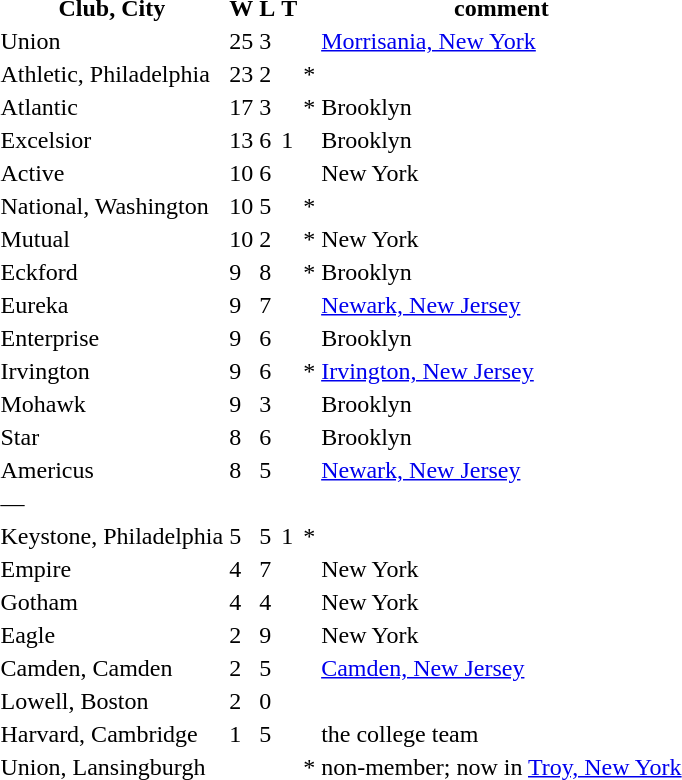<table>
<tr>
<th>Club, City</th>
<th>W</th>
<th>L</th>
<th>T</th>
<th></th>
<th>comment</th>
</tr>
<tr>
<td>Union</td>
<td>25</td>
<td>3</td>
<td></td>
<td></td>
<td><a href='#'>Morrisania, New York</a></td>
</tr>
<tr>
<td>Athletic, Philadelphia</td>
<td>23</td>
<td>2</td>
<td></td>
<td>*</td>
</tr>
<tr>
<td>Atlantic</td>
<td>17</td>
<td>3</td>
<td></td>
<td>*</td>
<td>Brooklyn</td>
</tr>
<tr>
<td>Excelsior</td>
<td>13</td>
<td>6</td>
<td>1</td>
<td></td>
<td>Brooklyn</td>
</tr>
<tr>
<td>Active</td>
<td>10</td>
<td>6</td>
<td></td>
<td></td>
<td>New York</td>
</tr>
<tr>
<td>National, Washington</td>
<td>10</td>
<td>5</td>
<td></td>
<td>*</td>
</tr>
<tr>
<td>Mutual</td>
<td>10</td>
<td>2</td>
<td></td>
<td>*</td>
<td>New York</td>
</tr>
<tr>
<td>Eckford</td>
<td>9</td>
<td>8</td>
<td></td>
<td>*</td>
<td>Brooklyn</td>
</tr>
<tr>
<td>Eureka</td>
<td>9</td>
<td>7</td>
<td></td>
<td></td>
<td><a href='#'>Newark, New Jersey</a></td>
</tr>
<tr>
<td>Enterprise</td>
<td>9</td>
<td>6</td>
<td></td>
<td></td>
<td>Brooklyn</td>
</tr>
<tr>
<td>Irvington</td>
<td>9</td>
<td>6</td>
<td></td>
<td>*</td>
<td><a href='#'>Irvington, New Jersey</a></td>
</tr>
<tr>
<td>Mohawk</td>
<td>9</td>
<td>3</td>
<td></td>
<td></td>
<td>Brooklyn</td>
</tr>
<tr>
<td>Star</td>
<td>8</td>
<td>6</td>
<td></td>
<td></td>
<td>Brooklyn</td>
</tr>
<tr>
<td>Americus</td>
<td>8</td>
<td>5</td>
<td></td>
<td></td>
<td><a href='#'>Newark, New Jersey</a></td>
</tr>
<tr>
<td>—</td>
</tr>
<tr>
<td>Keystone, Philadelphia</td>
<td>5</td>
<td>5</td>
<td>1</td>
<td>*</td>
</tr>
<tr>
<td>Empire</td>
<td>4</td>
<td>7</td>
<td></td>
<td></td>
<td>New York</td>
</tr>
<tr>
<td>Gotham</td>
<td>4</td>
<td>4</td>
<td></td>
<td></td>
<td>New York</td>
</tr>
<tr>
<td>Eagle</td>
<td>2</td>
<td>9</td>
<td></td>
<td></td>
<td>New York</td>
</tr>
<tr>
<td>Camden, Camden</td>
<td>2</td>
<td>5</td>
<td></td>
<td></td>
<td><a href='#'>Camden, New Jersey</a></td>
</tr>
<tr>
<td>Lowell, Boston</td>
<td>2</td>
<td>0</td>
<td></td>
<td></td>
</tr>
<tr>
<td>Harvard, Cambridge</td>
<td>1</td>
<td>5</td>
<td></td>
<td></td>
<td>the college team</td>
</tr>
<tr>
<td>Union, Lansingburgh</td>
<td></td>
<td></td>
<td></td>
<td>*</td>
<td>non-member; now in <a href='#'>Troy, New York</a></td>
</tr>
</table>
